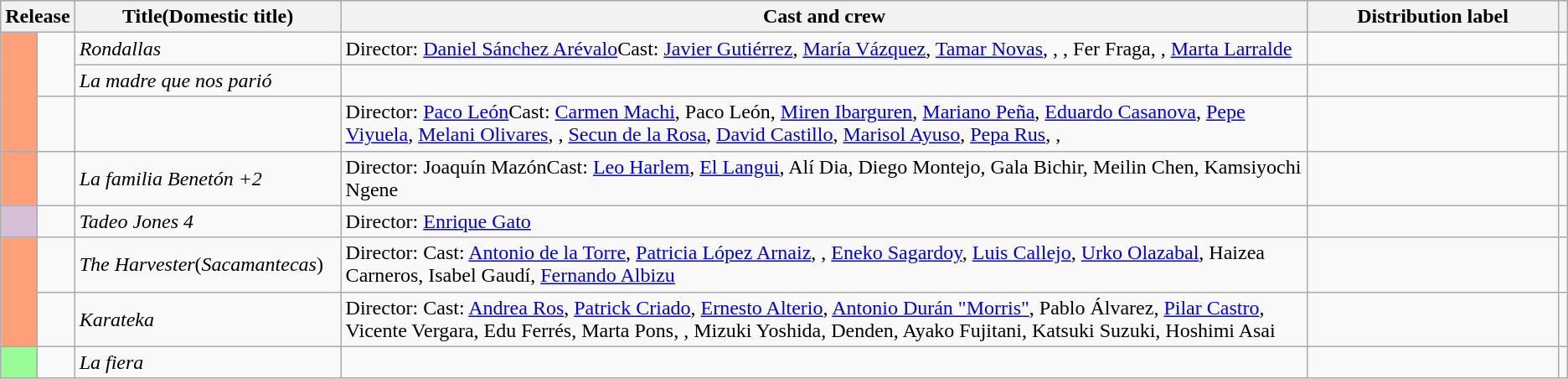<table class="wikitable sortable">
<tr style="background:#b0e0e6; text-align:center;">
<th colspan="2">Release</th>
<th style="width:17%;">Title(Domestic title)</th>
<th>Cast and crew</th>
<th style="width:16%;">Distribution label</th>
<th class="unsortable"></th>
</tr>
<tr>
<td rowspan = "3" bgcolor = "#ffa07a"></td>
<td rowspan = "2"></td>
<td><em>Rondallas</em></td>
<td>Director: <a href='#'>Daniel Sánchez Arévalo</a>Cast: <a href='#'>Javier Gutiérrez</a>, <a href='#'>María Vázquez</a>, <a href='#'>Tamar Novas</a>, , , Fer Fraga, , <a href='#'>Marta Larralde</a></td>
<td></td>
<td></td>
</tr>
<tr>
<td><em>La madre que nos parió</em></td>
<td></td>
<td></td>
<td></td>
</tr>
<tr>
<td> </td>
<td><em></em></td>
<td>Director: <a href='#'>Paco León</a>Cast: <a href='#'>Carmen Machi</a>, Paco León, <a href='#'>Miren Ibarguren</a>, <a href='#'>Mariano Peña</a>, <a href='#'>Eduardo Casanova</a>, <a href='#'>Pepe Viyuela</a>, <a href='#'>Melani Olivares</a>, , <a href='#'>Secun de la Rosa</a>, <a href='#'>David Castillo</a>, <a href='#'>Marisol Ayuso</a>, <a href='#'>Pepa Rus</a>, , </td>
<td></td>
<td></td>
</tr>
<tr>
<td rowspan = "1" bgcolor = "#ffa07a"></td>
<td></td>
<td><em>La familia Benetón +2</em></td>
<td>Director: Joaquín MazónCast: <a href='#'>Leo Harlem</a>, <a href='#'>El Langui</a>, Alí Dia, Diego Montejo, Gala Bichir, Meilin Chen, Kamsiyochi Ngene</td>
<td></td>
<td></td>
</tr>
<tr>
<td rowspan = "1" bgcolor = "#d8bfd8"></td>
<td></td>
<td><em>Tadeo Jones 4</em></td>
<td>Director: <a href='#'>Enrique Gato</a></td>
<td></td>
<td></td>
</tr>
<tr>
<td rowspan = "2" bgcolor = "#ffa07a"></td>
<td></td>
<td><em>The Harvester</em>(<em>Sacamantecas</em>)</td>
<td>Director: Cast: <a href='#'>Antonio de la Torre</a>, <a href='#'>Patricia López Arnaiz</a>, , <a href='#'>Eneko Sagardoy</a>, <a href='#'>Luis Callejo</a>, <a href='#'>Urko Olazabal</a>, Haizea Carneros, Isabel Gaudí, <a href='#'>Fernando Albizu</a></td>
<td></td>
<td></td>
</tr>
<tr>
<td></td>
<td><em>Karateka</em></td>
<td>Director: Cast: <a href='#'>Andrea Ros</a>, <a href='#'>Patrick Criado</a>, <a href='#'>Ernesto Alterio</a>, <a href='#'>Antonio Durán "Morris"</a>, Pablo Álvarez, <a href='#'>Pilar Castro</a>, Vicente Vergara, Edu Ferrés, Marta Pons, , Mizuki Yoshida, Denden, Ayako Fujitani, Katsuki Suzuki, Hoshimi Asai</td>
<td></td>
<td></td>
</tr>
<tr>
<td rowspan = "1" bgcolor = "#98fb98"></td>
<td></td>
<td><em>La fiera</em></td>
<td></td>
<td></td>
<td></td>
</tr>
</table>
